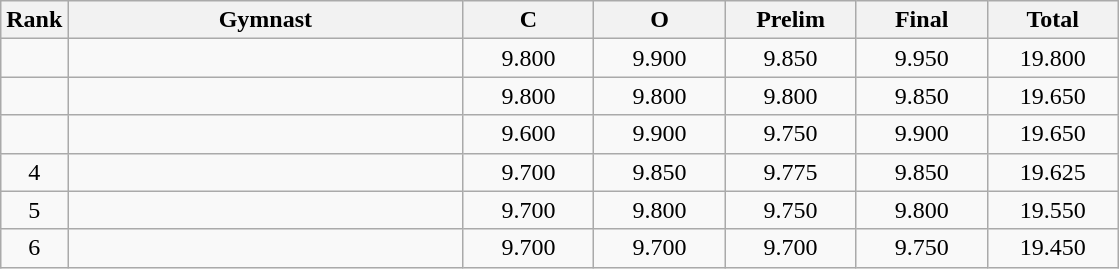<table class="wikitable" style="text-align:center">
<tr>
<th>Rank</th>
<th style="width:16em">Gymnast</th>
<th style="width:5em">C</th>
<th style="width:5em">O</th>
<th style="width:5em">Prelim</th>
<th style="width:5em">Final</th>
<th style="width:5em">Total</th>
</tr>
<tr>
<td></td>
<td align=left></td>
<td>9.800</td>
<td>9.900</td>
<td>9.850</td>
<td>9.950</td>
<td>19.800</td>
</tr>
<tr>
<td></td>
<td align=left></td>
<td>9.800</td>
<td>9.800</td>
<td>9.800</td>
<td>9.850</td>
<td>19.650</td>
</tr>
<tr>
<td></td>
<td align=left></td>
<td>9.600</td>
<td>9.900</td>
<td>9.750</td>
<td>9.900</td>
<td>19.650</td>
</tr>
<tr>
<td>4</td>
<td align=left></td>
<td>9.700</td>
<td>9.850</td>
<td>9.775</td>
<td>9.850</td>
<td>19.625</td>
</tr>
<tr>
<td>5</td>
<td align=left></td>
<td>9.700</td>
<td>9.800</td>
<td>9.750</td>
<td>9.800</td>
<td>19.550</td>
</tr>
<tr>
<td>6</td>
<td align=left></td>
<td>9.700</td>
<td>9.700</td>
<td>9.700</td>
<td>9.750</td>
<td>19.450</td>
</tr>
</table>
